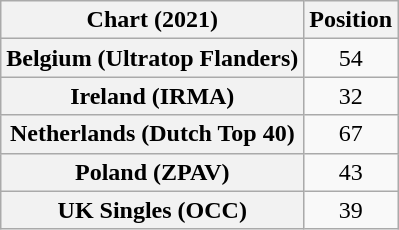<table class="wikitable sortable plainrowheaders" style="text-align:center">
<tr>
<th scope="col">Chart (2021)</th>
<th scope="col">Position</th>
</tr>
<tr>
<th scope="row">Belgium (Ultratop Flanders)</th>
<td>54</td>
</tr>
<tr>
<th scope="row">Ireland (IRMA)</th>
<td>32</td>
</tr>
<tr>
<th scope="row">Netherlands (Dutch Top 40)</th>
<td>67</td>
</tr>
<tr>
<th scope="row">Poland (ZPAV)</th>
<td>43</td>
</tr>
<tr>
<th scope="row">UK Singles (OCC)</th>
<td>39</td>
</tr>
</table>
